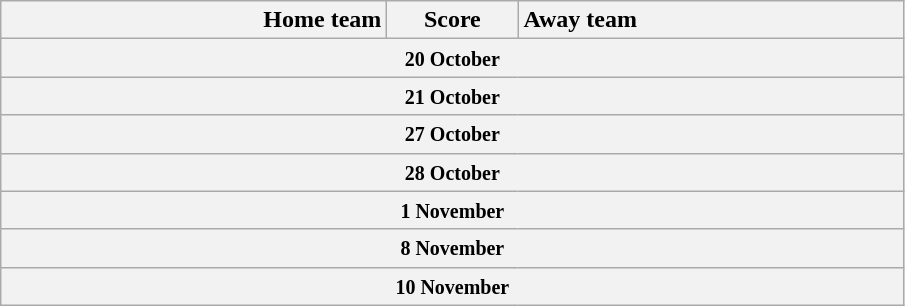<table class="wikitable" style="border-collapse: collapse;">
<tr>
<th style="text-align:right; width:250px">Home team</th>
<th style="width:80px">Score</th>
<th style="text-align:left; width:250px">Away team</th>
</tr>
<tr>
<th colspan="3" align="center"><small>20 October</small><br>
</th>
</tr>
<tr>
<th colspan="3" align="center"><small>21 October</small><br></th>
</tr>
<tr>
<th colspan="3" align="center"><small>27 October</small><br></th>
</tr>
<tr>
<th colspan="3" align="center"><small>28 October</small><br></th>
</tr>
<tr>
<th colspan="3" align="center"><small>1 November</small><br></th>
</tr>
<tr>
<th colspan="3" align="center"><small> 8 November</small><br></th>
</tr>
<tr>
<th colspan="3" align="center"><small>10 November</small><br></th>
</tr>
</table>
